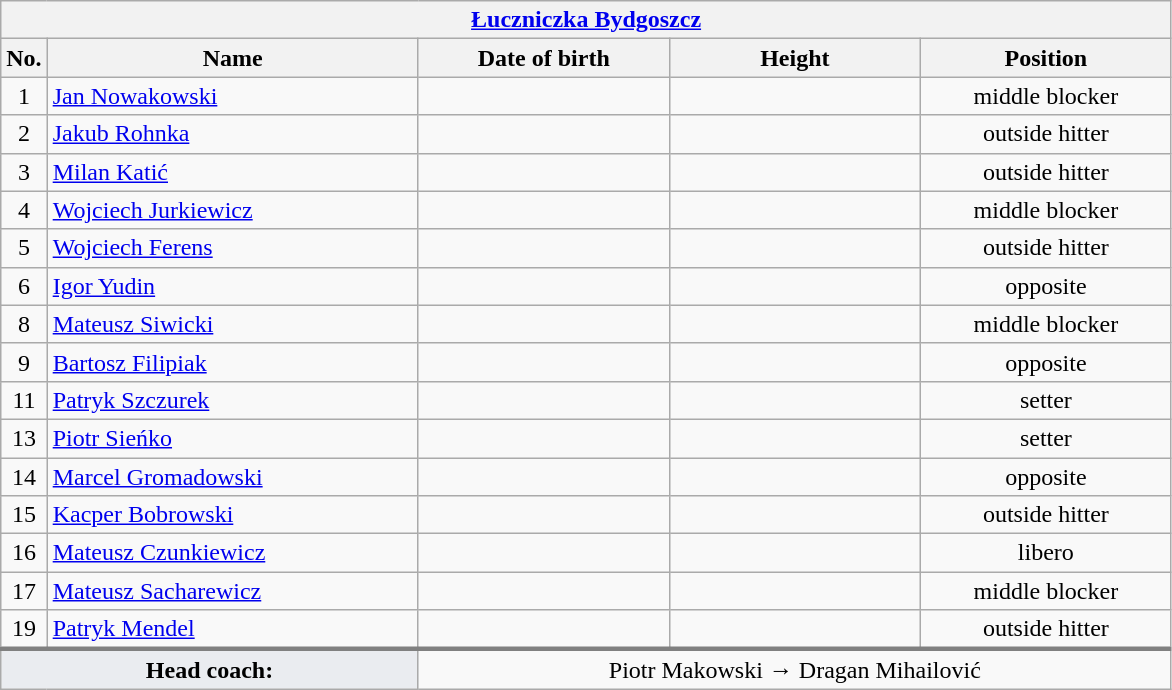<table class="wikitable collapsible collapsed" style="font-size:100%; text-align:center">
<tr>
<th colspan=5 style="width:30em"><a href='#'>Łuczniczka Bydgoszcz</a></th>
</tr>
<tr>
<th>No.</th>
<th style="width:15em">Name</th>
<th style="width:10em">Date of birth</th>
<th style="width:10em">Height</th>
<th style="width:10em">Position</th>
</tr>
<tr>
<td>1</td>
<td align=left> <a href='#'>Jan Nowakowski</a></td>
<td align=right></td>
<td></td>
<td>middle blocker</td>
</tr>
<tr>
<td>2</td>
<td align=left> <a href='#'>Jakub Rohnka</a></td>
<td align=right></td>
<td></td>
<td>outside hitter</td>
</tr>
<tr>
<td>3</td>
<td align=left> <a href='#'>Milan Katić</a></td>
<td align=right></td>
<td></td>
<td>outside hitter</td>
</tr>
<tr>
<td>4</td>
<td align=left> <a href='#'>Wojciech Jurkiewicz</a></td>
<td align=right></td>
<td></td>
<td>middle blocker</td>
</tr>
<tr>
<td>5</td>
<td align=left> <a href='#'>Wojciech Ferens</a></td>
<td align=right></td>
<td></td>
<td>outside hitter</td>
</tr>
<tr>
<td>6</td>
<td align=left> <a href='#'>Igor Yudin</a></td>
<td align=right></td>
<td></td>
<td>opposite</td>
</tr>
<tr>
<td>8</td>
<td align=left> <a href='#'>Mateusz Siwicki</a></td>
<td align=right></td>
<td></td>
<td>middle blocker</td>
</tr>
<tr>
<td>9</td>
<td align=left> <a href='#'>Bartosz Filipiak</a></td>
<td align=right></td>
<td></td>
<td>opposite</td>
</tr>
<tr>
<td>11</td>
<td align=left> <a href='#'>Patryk Szczurek</a></td>
<td align=right></td>
<td></td>
<td>setter</td>
</tr>
<tr>
<td>13</td>
<td align=left> <a href='#'>Piotr Sieńko</a></td>
<td align=right></td>
<td></td>
<td>setter</td>
</tr>
<tr>
<td>14</td>
<td align=left> <a href='#'>Marcel Gromadowski</a></td>
<td align=right></td>
<td></td>
<td>opposite</td>
</tr>
<tr>
<td>15</td>
<td align=left> <a href='#'>Kacper Bobrowski</a></td>
<td align=right></td>
<td></td>
<td>outside hitter</td>
</tr>
<tr>
<td>16</td>
<td align=left> <a href='#'>Mateusz Czunkiewicz</a></td>
<td align=right></td>
<td></td>
<td>libero</td>
</tr>
<tr>
<td>17</td>
<td align=left> <a href='#'>Mateusz Sacharewicz</a></td>
<td align=right></td>
<td></td>
<td>middle blocker</td>
</tr>
<tr>
<td>19</td>
<td align=left> <a href='#'>Patryk Mendel</a></td>
<td align=right></td>
<td></td>
<td>outside hitter</td>
</tr>
<tr style="border-top: 3px solid grey">
<td colspan=2 style="background:#EAECF0"><strong>Head coach:</strong></td>
<td colspan=3> Piotr Makowski →  Dragan Mihailović</td>
</tr>
</table>
